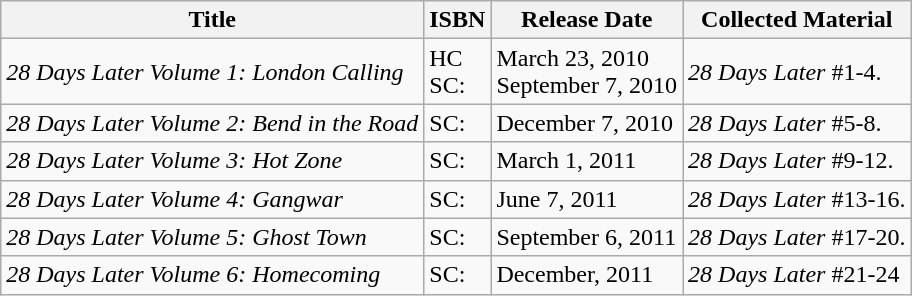<table class="wikitable">
<tr>
<th>Title</th>
<th>ISBN</th>
<th>Release Date</th>
<th>Collected Material</th>
</tr>
<tr>
<td><em>28 Days Later Volume 1: London Calling</em></td>
<td>HC <br>SC: </td>
<td>March 23, 2010<br>September 7, 2010</td>
<td><em>28 Days Later</em> #1-4.</td>
</tr>
<tr>
<td><em>28 Days Later Volume 2: Bend in the Road</em></td>
<td>SC: </td>
<td>December 7, 2010</td>
<td><em>28 Days Later</em> #5-8.</td>
</tr>
<tr>
<td><em>28 Days Later Volume 3: Hot Zone</em></td>
<td>SC: </td>
<td>March 1, 2011</td>
<td><em>28 Days Later</em> #9-12.</td>
</tr>
<tr>
<td><em>28 Days Later Volume 4: Gangwar</em></td>
<td>SC: </td>
<td>June 7, 2011</td>
<td><em>28 Days Later</em> #13-16.</td>
</tr>
<tr>
<td><em>28 Days Later Volume 5: Ghost Town</em></td>
<td>SC: </td>
<td>September 6, 2011</td>
<td><em>28 Days Later</em> #17-20.</td>
</tr>
<tr>
<td><em>28 Days Later Volume 6: Homecoming</em></td>
<td>SC: </td>
<td>December, 2011</td>
<td><em>28 Days Later</em> #21-24</td>
</tr>
</table>
